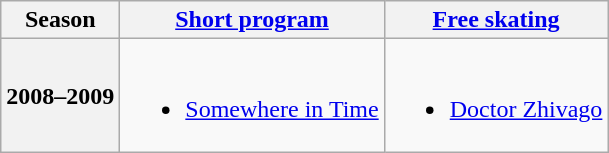<table class="wikitable" style="text-align:center">
<tr>
<th>Season</th>
<th><a href='#'>Short program</a></th>
<th><a href='#'>Free skating</a></th>
</tr>
<tr>
<th>2008–2009 <br> </th>
<td><br><ul><li><a href='#'>Somewhere in Time</a></li></ul></td>
<td><br><ul><li><a href='#'>Doctor Zhivago</a> <br></li></ul></td>
</tr>
</table>
